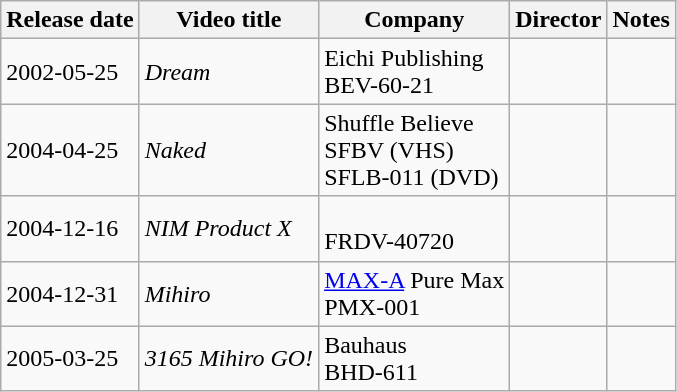<table class="wikitable">
<tr>
<th>Release date</th>
<th>Video title</th>
<th>Company</th>
<th>Director</th>
<th>Notes</th>
</tr>
<tr>
<td>2002-05-25</td>
<td><em>Dream</em><br></td>
<td>Eichi Publishing<br>BEV-60-21</td>
<td></td>
<td></td>
</tr>
<tr>
<td>2004-04-25</td>
<td><em>Naked</em><br></td>
<td>Shuffle Believe<br>SFBV (VHS)<br>SFLB-011 (DVD)</td>
<td></td>
<td></td>
</tr>
<tr>
<td>2004-12-16</td>
<td><em>NIM Product X</em><br></td>
<td><br>FRDV-40720</td>
<td></td>
<td></td>
</tr>
<tr>
<td>2004-12-31</td>
<td><em>Mihiro</em><br></td>
<td><a href='#'>MAX-A</a> Pure Max<br>PMX-001</td>
<td></td>
<td></td>
</tr>
<tr>
<td>2005-03-25</td>
<td><em>3165 Mihiro GO!</em><br></td>
<td>Bauhaus<br>BHD-611</td>
<td></td>
<td></td>
</tr>
</table>
